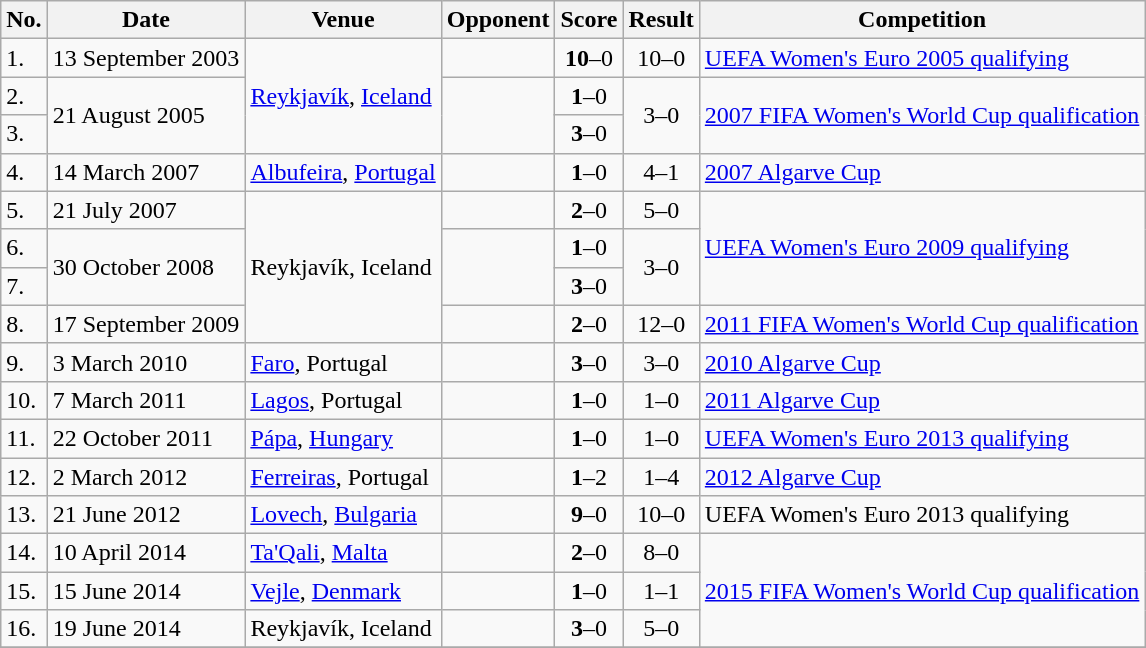<table class="wikitable">
<tr>
<th>No.</th>
<th>Date</th>
<th>Venue</th>
<th>Opponent</th>
<th>Score</th>
<th>Result</th>
<th>Competition</th>
</tr>
<tr>
<td>1.</td>
<td>13 September 2003</td>
<td rowspan=3><a href='#'>Reykjavík</a>, <a href='#'>Iceland</a></td>
<td></td>
<td align=center><strong>10</strong>–0</td>
<td align=center>10–0</td>
<td><a href='#'>UEFA Women's Euro 2005 qualifying</a></td>
</tr>
<tr>
<td>2.</td>
<td rowspan=2>21 August 2005</td>
<td rowspan=2></td>
<td align=center><strong>1</strong>–0</td>
<td rowspan=2 align=center>3–0</td>
<td rowspan=2><a href='#'>2007 FIFA Women's World Cup qualification</a></td>
</tr>
<tr>
<td>3.</td>
<td align=center><strong>3</strong>–0</td>
</tr>
<tr>
<td>4.</td>
<td>14 March 2007</td>
<td><a href='#'>Albufeira</a>, <a href='#'>Portugal</a></td>
<td></td>
<td align=center><strong>1</strong>–0</td>
<td align=center>4–1</td>
<td><a href='#'>2007 Algarve Cup</a></td>
</tr>
<tr>
<td>5.</td>
<td>21 July 2007</td>
<td rowspan=4>Reykjavík, Iceland</td>
<td></td>
<td align=center><strong>2</strong>–0</td>
<td align=center>5–0</td>
<td rowspan=3><a href='#'>UEFA Women's Euro 2009 qualifying</a></td>
</tr>
<tr>
<td>6.</td>
<td rowspan=2>30 October 2008</td>
<td rowspan=2></td>
<td align=center><strong>1</strong>–0</td>
<td rowspan=2 align=center>3–0</td>
</tr>
<tr>
<td>7.</td>
<td align=center><strong>3</strong>–0</td>
</tr>
<tr>
<td>8.</td>
<td>17 September 2009</td>
<td></td>
<td align=center><strong>2</strong>–0</td>
<td align=center>12–0</td>
<td><a href='#'>2011 FIFA Women's World Cup qualification</a></td>
</tr>
<tr>
<td>9.</td>
<td>3 March 2010</td>
<td><a href='#'>Faro</a>, Portugal</td>
<td></td>
<td align=center><strong>3</strong>–0</td>
<td align=center>3–0</td>
<td><a href='#'>2010 Algarve Cup</a></td>
</tr>
<tr>
<td>10.</td>
<td>7 March 2011</td>
<td><a href='#'>Lagos</a>, Portugal</td>
<td></td>
<td align=center><strong>1</strong>–0</td>
<td align=center>1–0</td>
<td><a href='#'>2011 Algarve Cup</a></td>
</tr>
<tr>
<td>11.</td>
<td>22 October 2011</td>
<td><a href='#'>Pápa</a>, <a href='#'>Hungary</a></td>
<td></td>
<td align=center><strong>1</strong>–0</td>
<td align=center>1–0</td>
<td><a href='#'>UEFA Women's Euro 2013 qualifying</a></td>
</tr>
<tr>
<td>12.</td>
<td>2 March 2012</td>
<td><a href='#'>Ferreiras</a>, Portugal</td>
<td></td>
<td align=center><strong>1</strong>–2</td>
<td align=center>1–4</td>
<td><a href='#'>2012 Algarve Cup</a></td>
</tr>
<tr>
<td>13.</td>
<td>21 June 2012</td>
<td><a href='#'>Lovech</a>, <a href='#'>Bulgaria</a></td>
<td></td>
<td align=center><strong>9</strong>–0</td>
<td align=center>10–0</td>
<td>UEFA Women's Euro 2013 qualifying</td>
</tr>
<tr>
<td>14.</td>
<td>10 April 2014</td>
<td><a href='#'>Ta'Qali</a>, <a href='#'>Malta</a></td>
<td></td>
<td align=center><strong>2</strong>–0</td>
<td align=center>8–0</td>
<td rowspan=3><a href='#'>2015 FIFA Women's World Cup qualification</a></td>
</tr>
<tr>
<td>15.</td>
<td>15 June 2014</td>
<td><a href='#'>Vejle</a>, <a href='#'>Denmark</a></td>
<td></td>
<td align=center><strong>1</strong>–0</td>
<td align=center>1–1</td>
</tr>
<tr>
<td>16.</td>
<td>19 June 2014</td>
<td>Reykjavík, Iceland</td>
<td></td>
<td align=center><strong>3</strong>–0</td>
<td align=center>5–0</td>
</tr>
<tr>
</tr>
</table>
